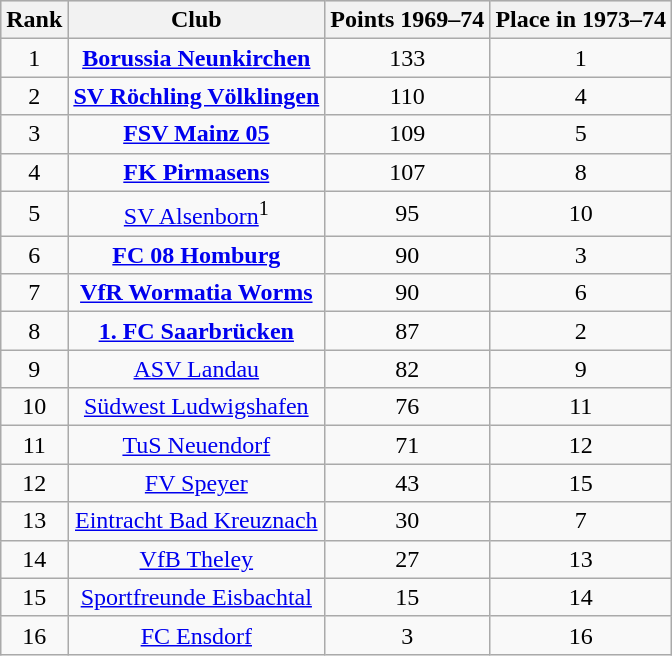<table class="wikitable">
<tr align="center" bgcolor="#dfdfdf">
<th>Rank</th>
<th>Club</th>
<th>Points 1969–74</th>
<th>Place in 1973–74</th>
</tr>
<tr align="center">
<td>1</td>
<td><strong><a href='#'>Borussia Neunkirchen</a></strong></td>
<td>133</td>
<td>1</td>
</tr>
<tr align="center">
<td>2</td>
<td><strong><a href='#'>SV Röchling Völklingen</a></strong></td>
<td>110</td>
<td>4</td>
</tr>
<tr align="center">
<td>3</td>
<td><strong><a href='#'>FSV Mainz 05</a></strong></td>
<td>109</td>
<td>5</td>
</tr>
<tr align="center">
<td>4</td>
<td><strong><a href='#'>FK Pirmasens</a></strong></td>
<td>107</td>
<td>8</td>
</tr>
<tr align="center">
<td>5</td>
<td><a href='#'>SV Alsenborn</a><sup>1</sup></td>
<td>95</td>
<td>10</td>
</tr>
<tr align="center">
<td>6</td>
<td><strong><a href='#'>FC 08 Homburg</a></strong></td>
<td>90</td>
<td>3</td>
</tr>
<tr align="center">
<td>7</td>
<td><strong><a href='#'>VfR Wormatia Worms</a></strong></td>
<td>90</td>
<td>6</td>
</tr>
<tr align="center">
<td>8</td>
<td><strong><a href='#'>1. FC Saarbrücken</a></strong></td>
<td>87</td>
<td>2</td>
</tr>
<tr align="center">
<td>9</td>
<td><a href='#'>ASV Landau</a></td>
<td>82</td>
<td>9</td>
</tr>
<tr align="center">
<td>10</td>
<td><a href='#'>Südwest Ludwigshafen</a></td>
<td>76</td>
<td>11</td>
</tr>
<tr align="center">
<td>11</td>
<td><a href='#'>TuS Neuendorf</a></td>
<td>71</td>
<td>12</td>
</tr>
<tr align="center">
<td>12</td>
<td><a href='#'>FV Speyer</a></td>
<td>43</td>
<td>15</td>
</tr>
<tr align="center">
<td>13</td>
<td><a href='#'>Eintracht Bad Kreuznach</a></td>
<td>30</td>
<td>7</td>
</tr>
<tr align="center">
<td>14</td>
<td><a href='#'>VfB Theley</a></td>
<td>27</td>
<td>13</td>
</tr>
<tr align="center">
<td>15</td>
<td><a href='#'>Sportfreunde Eisbachtal</a></td>
<td>15</td>
<td>14</td>
</tr>
<tr align="center">
<td>16</td>
<td><a href='#'>FC Ensdorf</a></td>
<td>3</td>
<td>16</td>
</tr>
</table>
